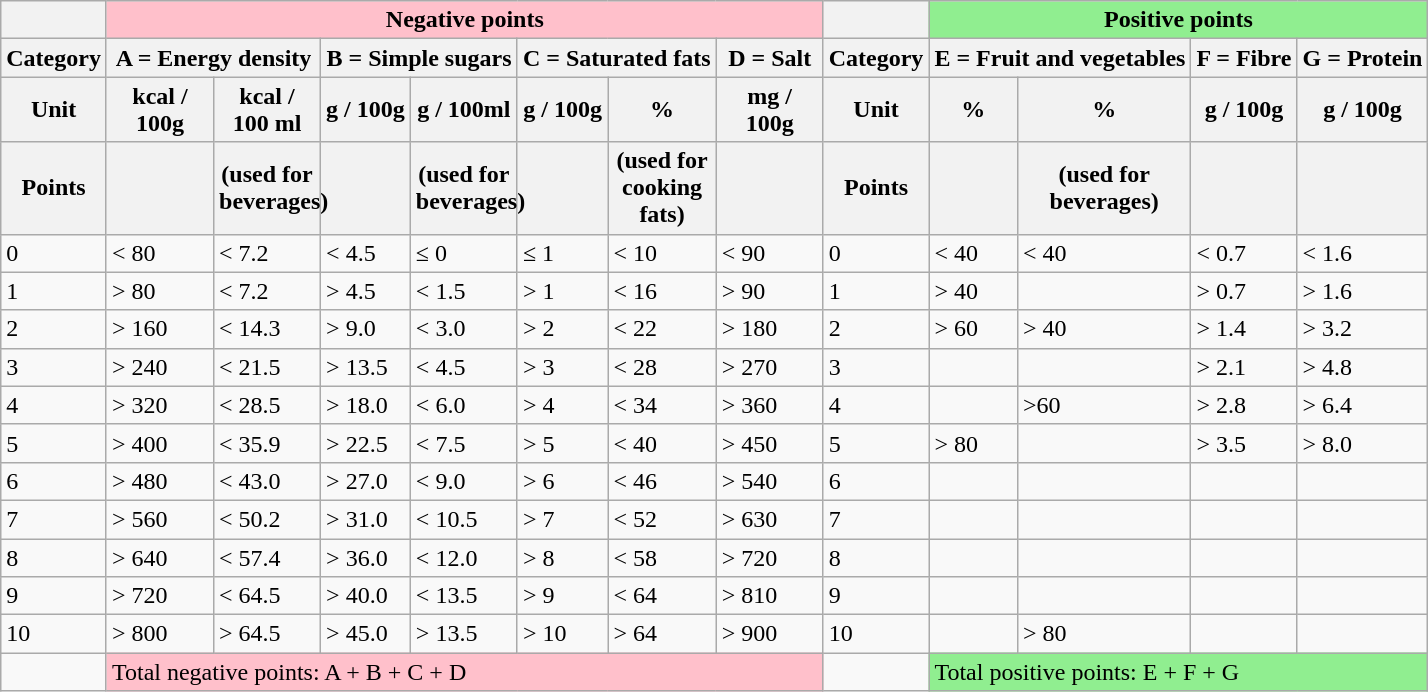<table class="wikitable">
<tr>
<th></th>
<th colspan=7 style="background-color:pink">Negative points</th>
<th></th>
<th colspan=4 style="background-color:#90EE90">Positive points</th>
</tr>
<tr>
<th>Category</th>
<th colspan=2>A = Energy density</th>
<th colspan=2>B = Simple sugars</th>
<th colspan=2>C = Saturated fats</th>
<th>D = Salt</th>
<th>Category</th>
<th colspan=2>E = Fruit and vegetables</th>
<th>F = Fibre</th>
<th>G = Protein</th>
</tr>
<tr>
<th>Unit</th>
<th style=max-width:4em>kcal / 100g</th>
<th style=max-width:4em>kcal / 100 ml</th>
<th style=max-width:4em>g / 100g</th>
<th style=max-width:4em>g / 100ml</th>
<th style=max-width:4em>g / 100g</th>
<th style=max-width:4em>%</th>
<th style=max-width:4em>mg / 100g</th>
<th>Unit</th>
<th>%</th>
<th>%</th>
<th>g / 100g</th>
<th>g / 100g</th>
</tr>
<tr>
<th>Points</th>
<th></th>
<th style=max-width:4em>(used for beverages)</th>
<th></th>
<th style=max-width:4em>(used for beverages)</th>
<th></th>
<th style=max-width:4em>(used for cooking fats)</th>
<th></th>
<th>Points</th>
<th></th>
<th style=max-width:4em>(used for beverages)</th>
<th></th>
<th></th>
</tr>
<tr>
<td>0</td>
<td>< 80</td>
<td>< 7.2</td>
<td>< 4.5</td>
<td>≤ 0</td>
<td>≤ 1</td>
<td>< 10</td>
<td>< 90</td>
<td>0</td>
<td>< 40</td>
<td>< 40</td>
<td>< 0.7</td>
<td>< 1.6</td>
</tr>
<tr>
<td>1</td>
<td>> 80</td>
<td>< 7.2</td>
<td>> 4.5</td>
<td>< 1.5</td>
<td>> 1</td>
<td>< 16</td>
<td>> 90</td>
<td>1</td>
<td>> 40</td>
<td></td>
<td>> 0.7</td>
<td>> 1.6</td>
</tr>
<tr>
<td>2</td>
<td>> 160</td>
<td>< 14.3</td>
<td>> 9.0</td>
<td>< 3.0</td>
<td>> 2</td>
<td>< 22</td>
<td>> 180</td>
<td>2</td>
<td>> 60</td>
<td>> 40</td>
<td>> 1.4</td>
<td>> 3.2</td>
</tr>
<tr>
<td>3</td>
<td>> 240</td>
<td>< 21.5</td>
<td>> 13.5</td>
<td>< 4.5</td>
<td>> 3</td>
<td>< 28</td>
<td>> 270</td>
<td>3</td>
<td></td>
<td></td>
<td>> 2.1</td>
<td>> 4.8</td>
</tr>
<tr>
<td>4</td>
<td>> 320</td>
<td>< 28.5</td>
<td>> 18.0</td>
<td>< 6.0</td>
<td>> 4</td>
<td>< 34</td>
<td>> 360</td>
<td>4</td>
<td></td>
<td>>60</td>
<td>> 2.8</td>
<td>> 6.4</td>
</tr>
<tr>
<td>5</td>
<td>> 400</td>
<td>< 35.9</td>
<td>> 22.5</td>
<td>< 7.5</td>
<td>> 5</td>
<td>< 40</td>
<td>> 450</td>
<td>5</td>
<td>> 80</td>
<td></td>
<td>> 3.5</td>
<td>> 8.0</td>
</tr>
<tr>
<td>6</td>
<td>> 480</td>
<td>< 43.0</td>
<td>> 27.0</td>
<td>< 9.0</td>
<td>> 6</td>
<td>< 46</td>
<td>> 540</td>
<td>6</td>
<td></td>
<td></td>
<td></td>
<td></td>
</tr>
<tr>
<td>7</td>
<td>> 560</td>
<td>< 50.2</td>
<td>> 31.0</td>
<td>< 10.5</td>
<td>> 7</td>
<td>< 52</td>
<td>> 630</td>
<td>7</td>
<td></td>
<td></td>
<td></td>
<td></td>
</tr>
<tr>
<td>8</td>
<td>> 640</td>
<td>< 57.4</td>
<td>> 36.0</td>
<td>< 12.0</td>
<td>> 8</td>
<td>< 58</td>
<td>> 720</td>
<td>8</td>
<td></td>
<td></td>
<td></td>
<td></td>
</tr>
<tr>
<td>9</td>
<td>> 720</td>
<td>< 64.5</td>
<td>> 40.0</td>
<td>< 13.5</td>
<td>> 9</td>
<td>< 64</td>
<td>> 810</td>
<td>9</td>
<td></td>
<td></td>
<td></td>
<td></td>
</tr>
<tr>
<td>10</td>
<td>> 800</td>
<td>> 64.5</td>
<td>> 45.0</td>
<td>> 13.5</td>
<td>> 10</td>
<td>> 64</td>
<td>> 900</td>
<td>10</td>
<td></td>
<td>> 80</td>
<td></td>
<td></td>
</tr>
<tr>
<td></td>
<td colspan=7 style="background-color:pink">Total negative points: A + B + C + D</td>
<td></td>
<td colspan=4 style="background-color:#90EE90">Total positive points: E + F + G</td>
</tr>
</table>
